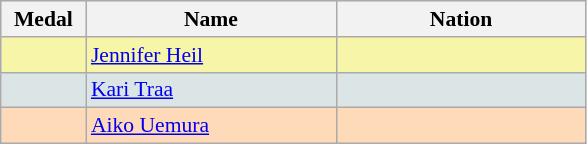<table class="wikitable" style="border:1px solid #aaa;font-size:90%;">
<tr style="background:#e4e4e4;">
<th width=50>Medal</th>
<th width=160>Name</th>
<th width=160>Nation</th>
</tr>
<tr style="background:#f7f6a8;">
<td align="center"></td>
<td><a href='#'>Jennifer Heil</a></td>
<td></td>
</tr>
<tr style="background:#dce5e5;">
<td align="center"></td>
<td><a href='#'>Kari Traa</a></td>
<td></td>
</tr>
<tr style="background:#ffdab9;">
<td align="center"></td>
<td><a href='#'>Aiko Uemura</a></td>
<td></td>
</tr>
</table>
